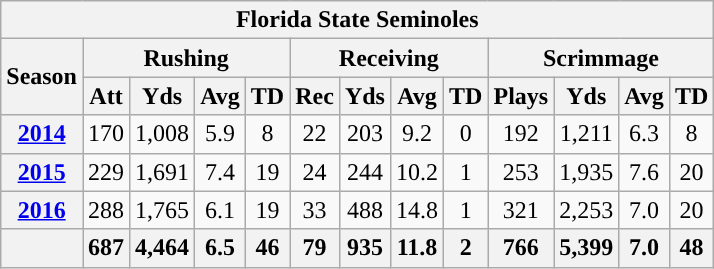<table class=wikitable style="text-align:center;">
<tr>
<th colspan="13">Florida State Seminoles</th>
</tr>
<tr>
<th rowspan="2">Season</th>
<th colspan="4">Rushing</th>
<th colspan="4">Receiving</th>
<th colspan="4">Scrimmage</th>
</tr>
<tr>
<th>Att</th>
<th>Yds</th>
<th>Avg</th>
<th>TD</th>
<th>Rec</th>
<th>Yds</th>
<th>Avg</th>
<th>TD</th>
<th>Plays</th>
<th>Yds</th>
<th>Avg</th>
<th>TD</th>
</tr>
<tr>
<th><a href='#'>2014</a></th>
<td>170</td>
<td>1,008</td>
<td>5.9</td>
<td>8</td>
<td>22</td>
<td>203</td>
<td>9.2</td>
<td>0</td>
<td>192</td>
<td>1,211</td>
<td>6.3</td>
<td>8</td>
</tr>
<tr>
<th><a href='#'>2015</a></th>
<td>229</td>
<td>1,691</td>
<td>7.4</td>
<td>19</td>
<td>24</td>
<td>244</td>
<td>10.2</td>
<td>1</td>
<td>253</td>
<td>1,935</td>
<td>7.6</td>
<td>20</td>
</tr>
<tr>
<th><a href='#'>2016</a></th>
<td>288</td>
<td>1,765</td>
<td>6.1</td>
<td>19</td>
<td>33</td>
<td>488</td>
<td>14.8</td>
<td>1</td>
<td>321</td>
<td>2,253</td>
<td>7.0</td>
<td>20</td>
</tr>
<tr>
<th></th>
<th>687</th>
<th>4,464</th>
<th>6.5</th>
<th>46</th>
<th>79</th>
<th>935</th>
<th>11.8</th>
<th>2</th>
<th>766</th>
<th>5,399</th>
<th>7.0</th>
<th>48</th>
</tr>
</table>
